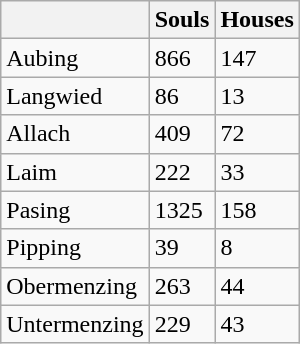<table class="wikitable float-left">
<tr>
<th></th>
<th>Souls</th>
<th>Houses</th>
</tr>
<tr>
<td>Aubing</td>
<td>866</td>
<td>147</td>
</tr>
<tr>
<td>Langwied</td>
<td>86</td>
<td>13</td>
</tr>
<tr>
<td>Allach</td>
<td>409</td>
<td>72</td>
</tr>
<tr>
<td>Laim</td>
<td>222</td>
<td>33</td>
</tr>
<tr>
<td>Pasing</td>
<td>1325</td>
<td>158</td>
</tr>
<tr>
<td>Pipping</td>
<td>39</td>
<td>8</td>
</tr>
<tr>
<td>Obermenzing</td>
<td>263</td>
<td>44</td>
</tr>
<tr>
<td>Untermenzing</td>
<td>229</td>
<td>43</td>
</tr>
</table>
